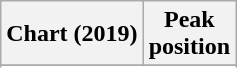<table class="wikitable sortable plainrowheaders">
<tr>
<th scope="col">Chart (2019)</th>
<th scope="col">Peak<br>position</th>
</tr>
<tr>
</tr>
<tr>
</tr>
<tr>
</tr>
</table>
